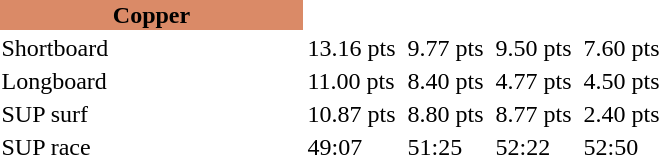<table>
<tr>
<th style="background:#DA8A67" width=200px colspan=2>Copper</th>
</tr>
<tr>
<td>Shortboard<br></td>
<td></td>
<td>13.16 pts</td>
<td></td>
<td>9.77 pts</td>
<td></td>
<td>9.50 pts</td>
<td></td>
<td>7.60 pts</td>
</tr>
<tr>
<td>Longboard<br></td>
<td></td>
<td>11.00 pts</td>
<td></td>
<td>8.40 pts</td>
<td></td>
<td>4.77 pts</td>
<td></td>
<td>4.50 pts</td>
</tr>
<tr>
<td>SUP surf<br></td>
<td></td>
<td>10.87 pts</td>
<td></td>
<td>8.80 pts</td>
<td></td>
<td>8.77 pts</td>
<td></td>
<td>2.40 pts</td>
</tr>
<tr>
<td>SUP race<br></td>
<td></td>
<td>49:07</td>
<td></td>
<td>51:25</td>
<td></td>
<td>52:22</td>
<td></td>
<td>52:50</td>
</tr>
</table>
